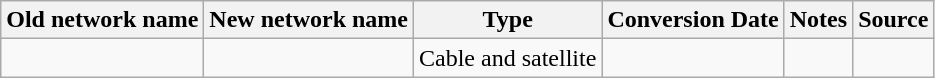<table class="wikitable">
<tr>
<th>Old network name</th>
<th>New network name</th>
<th>Type</th>
<th>Conversion Date</th>
<th>Notes</th>
<th>Source</th>
</tr>
<tr>
<td><a href='#'></a></td>
<td></td>
<td>Cable and satellite</td>
<td></td>
<td></td>
<td></td>
</tr>
</table>
